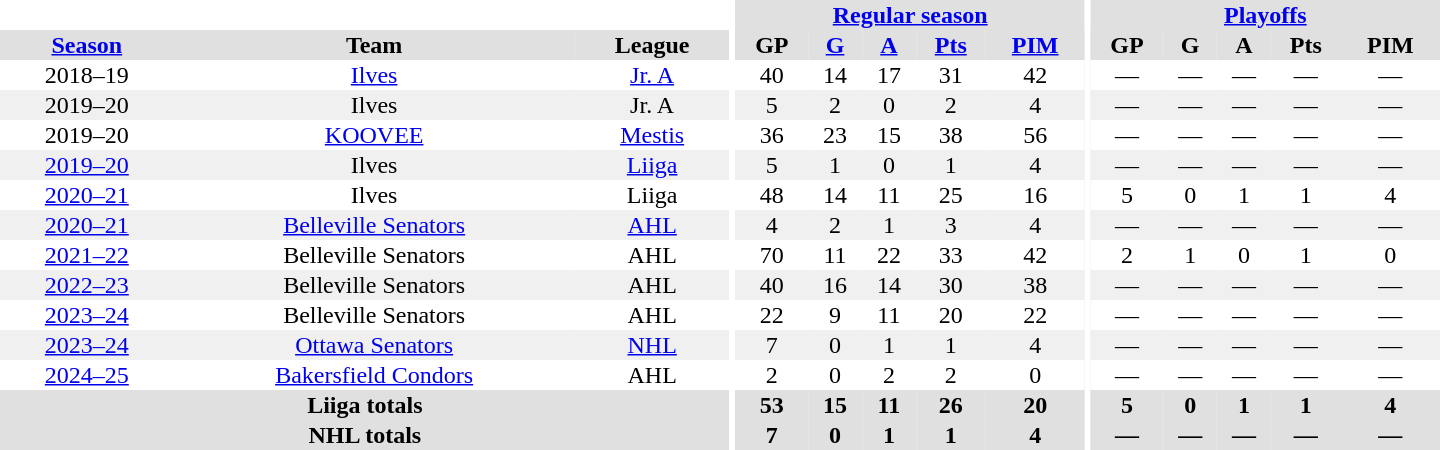<table border="0" cellpadding="1" cellspacing="0" style="text-align:center; width:60em">
<tr bgcolor="#e0e0e0">
<th colspan="3" bgcolor="#ffffff"></th>
<th rowspan="99" bgcolor="#ffffff"></th>
<th colspan="5"><a href='#'>Regular season</a></th>
<th rowspan="99" bgcolor="#ffffff"></th>
<th colspan="5"><a href='#'>Playoffs</a></th>
</tr>
<tr bgcolor="#e0e0e0">
<th><a href='#'>Season</a></th>
<th>Team</th>
<th>League</th>
<th>GP</th>
<th><a href='#'>G</a></th>
<th><a href='#'>A</a></th>
<th><a href='#'>Pts</a></th>
<th><a href='#'>PIM</a></th>
<th>GP</th>
<th>G</th>
<th>A</th>
<th>Pts</th>
<th>PIM</th>
</tr>
<tr>
<td>2018–19</td>
<td><a href='#'>Ilves</a></td>
<td><a href='#'>Jr. A</a></td>
<td>40</td>
<td>14</td>
<td>17</td>
<td>31</td>
<td>42</td>
<td>—</td>
<td>—</td>
<td>—</td>
<td>—</td>
<td>—</td>
</tr>
<tr bgcolor="#f0f0f0">
<td>2019–20</td>
<td>Ilves</td>
<td>Jr. A</td>
<td>5</td>
<td>2</td>
<td>0</td>
<td>2</td>
<td>4</td>
<td>—</td>
<td>—</td>
<td>—</td>
<td>—</td>
<td>—</td>
</tr>
<tr>
<td>2019–20</td>
<td><a href='#'>KOOVEE</a></td>
<td><a href='#'>Mestis</a></td>
<td>36</td>
<td>23</td>
<td>15</td>
<td>38</td>
<td>56</td>
<td>—</td>
<td>—</td>
<td>—</td>
<td>—</td>
<td>—</td>
</tr>
<tr bgcolor="#f0f0f0">
<td><a href='#'>2019–20</a></td>
<td>Ilves</td>
<td><a href='#'>Liiga</a></td>
<td>5</td>
<td>1</td>
<td>0</td>
<td>1</td>
<td>4</td>
<td>—</td>
<td>—</td>
<td>—</td>
<td>—</td>
<td>—</td>
</tr>
<tr>
<td><a href='#'>2020–21</a></td>
<td>Ilves</td>
<td>Liiga</td>
<td>48</td>
<td>14</td>
<td>11</td>
<td>25</td>
<td>16</td>
<td>5</td>
<td>0</td>
<td>1</td>
<td>1</td>
<td>4</td>
</tr>
<tr bgcolor="#f0f0f0">
<td><a href='#'>2020–21</a></td>
<td><a href='#'>Belleville Senators</a></td>
<td><a href='#'>AHL</a></td>
<td>4</td>
<td>2</td>
<td>1</td>
<td>3</td>
<td>4</td>
<td>—</td>
<td>—</td>
<td>—</td>
<td>—</td>
<td>—</td>
</tr>
<tr>
<td><a href='#'>2021–22</a></td>
<td>Belleville Senators</td>
<td>AHL</td>
<td>70</td>
<td>11</td>
<td>22</td>
<td>33</td>
<td>42</td>
<td>2</td>
<td>1</td>
<td>0</td>
<td>1</td>
<td>0</td>
</tr>
<tr bgcolor="#f0f0f0">
<td><a href='#'>2022–23</a></td>
<td>Belleville Senators</td>
<td>AHL</td>
<td>40</td>
<td>16</td>
<td>14</td>
<td>30</td>
<td>38</td>
<td>—</td>
<td>—</td>
<td>—</td>
<td>—</td>
<td>—</td>
</tr>
<tr>
<td><a href='#'>2023–24</a></td>
<td>Belleville Senators</td>
<td>AHL</td>
<td>22</td>
<td>9</td>
<td>11</td>
<td>20</td>
<td>22</td>
<td>—</td>
<td>—</td>
<td>—</td>
<td>—</td>
<td>—</td>
</tr>
<tr bgcolor="#f0f0f0">
<td><a href='#'>2023–24</a></td>
<td><a href='#'>Ottawa Senators</a></td>
<td><a href='#'>NHL</a></td>
<td>7</td>
<td>0</td>
<td>1</td>
<td>1</td>
<td>4</td>
<td>—</td>
<td>—</td>
<td>—</td>
<td>—</td>
<td>—</td>
</tr>
<tr>
<td><a href='#'>2024–25</a></td>
<td><a href='#'>Bakersfield Condors</a></td>
<td>AHL</td>
<td>2</td>
<td>0</td>
<td>2</td>
<td>2</td>
<td>0</td>
<td>—</td>
<td>—</td>
<td>—</td>
<td>—</td>
<td>—</td>
</tr>
<tr style="background:#e0e0e0;">
<th colspan="3">Liiga totals</th>
<th>53</th>
<th>15</th>
<th>11</th>
<th>26</th>
<th>20</th>
<th>5</th>
<th>0</th>
<th>1</th>
<th>1</th>
<th>4</th>
</tr>
<tr bgcolor="#e0e0e0">
<th colspan="3">NHL totals</th>
<th>7</th>
<th>0</th>
<th>1</th>
<th>1</th>
<th>4</th>
<th>—</th>
<th>—</th>
<th>—</th>
<th>—</th>
<th>—</th>
</tr>
</table>
